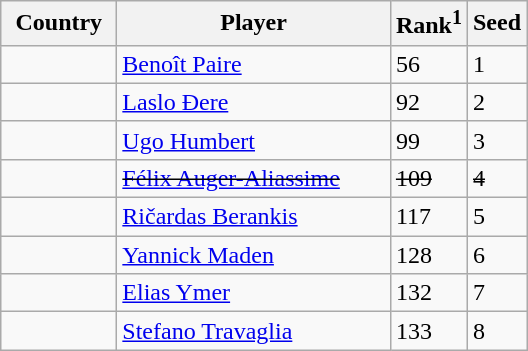<table class="sortable wikitable">
<tr>
<th width="70">Country</th>
<th width="175">Player</th>
<th>Rank<sup>1</sup></th>
<th>Seed</th>
</tr>
<tr>
<td></td>
<td><a href='#'>Benoît Paire</a></td>
<td>56</td>
<td>1</td>
</tr>
<tr>
<td></td>
<td><a href='#'>Laslo Đere</a></td>
<td>92</td>
<td>2</td>
</tr>
<tr>
<td></td>
<td><a href='#'>Ugo Humbert</a></td>
<td>99</td>
<td>3</td>
</tr>
<tr>
<td><s></s></td>
<td><s><a href='#'>Félix Auger-Aliassime</a></s></td>
<td><s>109</s></td>
<td><s>4</s></td>
</tr>
<tr>
<td></td>
<td><a href='#'>Ričardas Berankis</a></td>
<td>117</td>
<td>5</td>
</tr>
<tr>
<td></td>
<td><a href='#'>Yannick Maden</a></td>
<td>128</td>
<td>6</td>
</tr>
<tr>
<td></td>
<td><a href='#'>Elias Ymer</a></td>
<td>132</td>
<td>7</td>
</tr>
<tr>
<td></td>
<td><a href='#'>Stefano Travaglia</a></td>
<td>133</td>
<td>8</td>
</tr>
</table>
